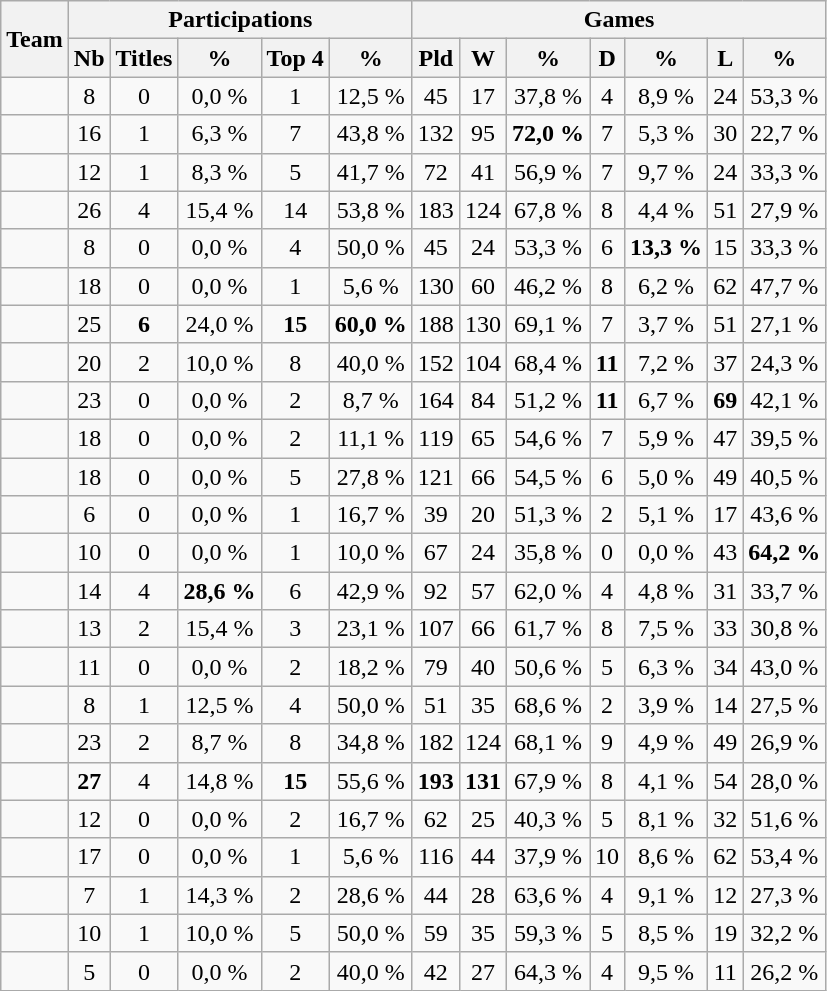<table class="wikitable sortable" style="text-align:center;">
<tr>
<th scope"col" rowspan="2">Team</th>
<th scope"col" colspan="5">Participations</th>
<th scope"col" colspan="7">Games</th>
</tr>
<tr>
<th>Nb</th>
<th>Titles</th>
<th>%</th>
<th>Top 4</th>
<th>%</th>
<th>Pld</th>
<th>W</th>
<th>%</th>
<th>D</th>
<th>%</th>
<th>L</th>
<th>%</th>
</tr>
<tr>
<td align=left></td>
<td>8</td>
<td>0</td>
<td>0,0 %</td>
<td>1</td>
<td>12,5 %</td>
<td>45</td>
<td>17</td>
<td>37,8 %</td>
<td>4</td>
<td>8,9 %</td>
<td>24</td>
<td>53,3 %</td>
</tr>
<tr>
<td align=left></td>
<td>16</td>
<td>1</td>
<td>6,3 %</td>
<td>7</td>
<td>43,8 %</td>
<td>132</td>
<td>95</td>
<td><strong>72,0 %</strong></td>
<td>7</td>
<td>5,3 %</td>
<td>30</td>
<td>22,7 %</td>
</tr>
<tr>
<td align=left><em></em></td>
<td>12</td>
<td>1</td>
<td>8,3 %</td>
<td>5</td>
<td>41,7 %</td>
<td>72</td>
<td>41</td>
<td>56,9 %</td>
<td>7</td>
<td>9,7 %</td>
<td>24</td>
<td>33,3 %</td>
</tr>
<tr>
<td align=left></td>
<td>26</td>
<td>4</td>
<td>15,4 %</td>
<td>14</td>
<td>53,8 %</td>
<td>183</td>
<td>124</td>
<td>67,8 %</td>
<td>8</td>
<td>4,4 %</td>
<td>51</td>
<td>27,9 %</td>
</tr>
<tr>
<td align=left><em></em></td>
<td>8</td>
<td>0</td>
<td>0,0 %</td>
<td>4</td>
<td>50,0 %</td>
<td>45</td>
<td>24</td>
<td>53,3 %</td>
<td>6</td>
<td><strong>13,3 %</strong></td>
<td>15</td>
<td>33,3 %</td>
</tr>
<tr>
<td align=left></td>
<td>18</td>
<td>0</td>
<td>0,0 %</td>
<td>1</td>
<td>5,6 %</td>
<td>130</td>
<td>60</td>
<td>46,2 %</td>
<td>8</td>
<td>6,2 %</td>
<td>62</td>
<td>47,7 %</td>
</tr>
<tr>
<td align=left></td>
<td>25</td>
<td><strong>6</strong></td>
<td>24,0 %</td>
<td><strong>15</strong></td>
<td><strong>60,0 %</strong></td>
<td>188</td>
<td>130</td>
<td>69,1 %</td>
<td>7</td>
<td>3,7 %</td>
<td>51</td>
<td>27,1 %</td>
</tr>
<tr>
<td align=left></td>
<td>20</td>
<td>2</td>
<td>10,0 %</td>
<td>8</td>
<td>40,0 %</td>
<td>152</td>
<td>104</td>
<td>68,4 %</td>
<td><strong>11</strong></td>
<td>7,2 %</td>
<td>37</td>
<td>24,3 %</td>
</tr>
<tr>
<td align=left></td>
<td>23</td>
<td>0</td>
<td>0,0 %</td>
<td>2</td>
<td>8,7 %</td>
<td>164</td>
<td>84</td>
<td>51,2 %</td>
<td><strong>11</strong></td>
<td>6,7 %</td>
<td><strong>69</strong></td>
<td>42,1 %</td>
</tr>
<tr>
<td align=left></td>
<td>18</td>
<td>0</td>
<td>0,0 %</td>
<td>2</td>
<td>11,1 %</td>
<td>119</td>
<td>65</td>
<td>54,6 %</td>
<td>7</td>
<td>5,9 %</td>
<td>47</td>
<td>39,5 %</td>
</tr>
<tr>
<td align=left></td>
<td>18</td>
<td>0</td>
<td>0,0 %</td>
<td>5</td>
<td>27,8 %</td>
<td>121</td>
<td>66</td>
<td>54,5 %</td>
<td>6</td>
<td>5,0 %</td>
<td>49</td>
<td>40,5 %</td>
</tr>
<tr>
<td align=left></td>
<td>6</td>
<td>0</td>
<td>0,0 %</td>
<td>1</td>
<td>16,7 %</td>
<td>39</td>
<td>20</td>
<td>51,3 %</td>
<td>2</td>
<td>5,1 %</td>
<td>17</td>
<td>43,6 %</td>
</tr>
<tr>
<td align=left></td>
<td>10</td>
<td>0</td>
<td>0,0 %</td>
<td>1</td>
<td>10,0 %</td>
<td>67</td>
<td>24</td>
<td>35,8 %</td>
<td>0</td>
<td>0,0 %</td>
<td>43</td>
<td><strong>64,2 %</strong></td>
</tr>
<tr>
<td align=left></td>
<td>14</td>
<td>4</td>
<td><strong>28,6 %</strong></td>
<td>6</td>
<td>42,9 %</td>
<td>92</td>
<td>57</td>
<td>62,0 %</td>
<td>4</td>
<td>4,8 %</td>
<td>31</td>
<td>33,7 %</td>
</tr>
<tr>
<td align=left></td>
<td>13</td>
<td>2</td>
<td>15,4 %</td>
<td>3</td>
<td>23,1 %</td>
<td>107</td>
<td>66</td>
<td>61,7 %</td>
<td>8</td>
<td>7,5 %</td>
<td>33</td>
<td>30,8 %</td>
</tr>
<tr>
<td align=left></td>
<td>11</td>
<td>0</td>
<td>0,0 %</td>
<td>2</td>
<td>18,2 %</td>
<td>79</td>
<td>40</td>
<td>50,6 %</td>
<td>5</td>
<td>6,3 %</td>
<td>34</td>
<td>43,0 %</td>
</tr>
<tr>
<td align=left><em></em></td>
<td>8</td>
<td>1</td>
<td>12,5 %</td>
<td>4</td>
<td>50,0 %</td>
<td>51</td>
<td>35</td>
<td>68,6 %</td>
<td>2</td>
<td>3,9 %</td>
<td>14</td>
<td>27,5 %</td>
</tr>
<tr>
<td align=left></td>
<td>23</td>
<td>2</td>
<td>8,7 %</td>
<td>8</td>
<td>34,8 %</td>
<td>182</td>
<td>124</td>
<td>68,1 %</td>
<td>9</td>
<td>4,9 %</td>
<td>49</td>
<td>26,9 %</td>
</tr>
<tr>
<td align=left></td>
<td><strong>27</strong></td>
<td>4</td>
<td>14,8 %</td>
<td><strong>15</strong></td>
<td>55,6 %</td>
<td><strong>193</strong></td>
<td><strong>131</strong></td>
<td>67,9 %</td>
<td>8</td>
<td>4,1 %</td>
<td>54</td>
<td>28,0 %</td>
</tr>
<tr>
<td align=left></td>
<td>12</td>
<td>0</td>
<td>0,0 %</td>
<td>2</td>
<td>16,7 %</td>
<td>62</td>
<td>25</td>
<td>40,3 %</td>
<td>5</td>
<td>8,1 %</td>
<td>32</td>
<td>51,6 %</td>
</tr>
<tr>
<td align=left></td>
<td>17</td>
<td>0</td>
<td>0,0 %</td>
<td>1</td>
<td>5,6 %</td>
<td>116</td>
<td>44</td>
<td>37,9 %</td>
<td>10</td>
<td>8,6 %</td>
<td>62</td>
<td>53,4 %</td>
</tr>
<tr>
<td align=left><em></em></td>
<td>7</td>
<td>1</td>
<td>14,3 %</td>
<td>2</td>
<td>28,6 %</td>
<td>44</td>
<td>28</td>
<td>63,6 %</td>
<td>4</td>
<td>9,1 %</td>
<td>12</td>
<td>27,3 %</td>
</tr>
<tr>
<td align=left><em></em></td>
<td>10</td>
<td>1</td>
<td>10,0 %</td>
<td>5</td>
<td>50,0 %</td>
<td>59</td>
<td>35</td>
<td>59,3 %</td>
<td>5</td>
<td>8,5 %</td>
<td>19</td>
<td>32,2 %</td>
</tr>
<tr>
<td align=left><em></em></td>
<td>5</td>
<td>0</td>
<td>0,0 %</td>
<td>2</td>
<td>40,0 %</td>
<td>42</td>
<td>27</td>
<td>64,3 %</td>
<td>4</td>
<td>9,5 %</td>
<td>11</td>
<td>26,2 %</td>
</tr>
</table>
